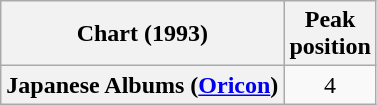<table class="wikitable plainrowheaders" style="text-align:center">
<tr>
<th scope="col">Chart (1993)</th>
<th scope="col">Peak<br> position</th>
</tr>
<tr>
<th scope="row">Japanese Albums (<a href='#'>Oricon</a>)</th>
<td>4</td>
</tr>
</table>
